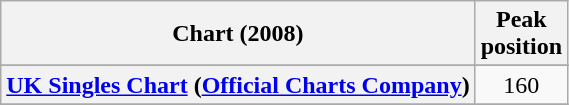<table class="wikitable sortable plainrowheaders" style="text-align:center;">
<tr>
<th>Chart (2008)</th>
<th>Peak<br>position</th>
</tr>
<tr>
</tr>
<tr>
<th scope="row"><a href='#'>UK Singles Chart</a> (<a href='#'>Official Charts Company</a>)</th>
<td>160</td>
</tr>
<tr>
</tr>
</table>
